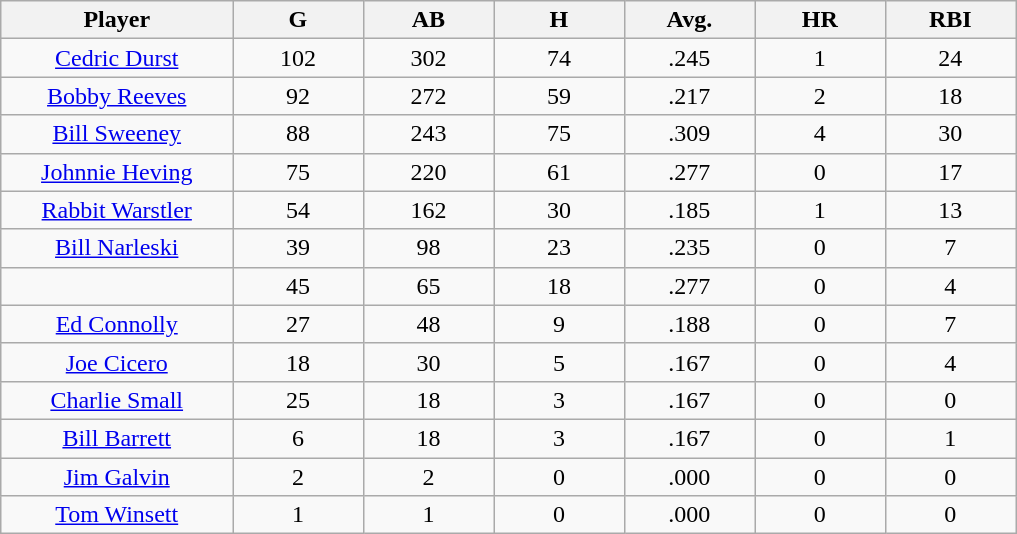<table class="wikitable sortable">
<tr>
<th bgcolor="#DDDDFF" width="16%">Player</th>
<th bgcolor="#DDDDFF" width="9%">G</th>
<th bgcolor="#DDDDFF" width="9%">AB</th>
<th bgcolor="#DDDDFF" width="9%">H</th>
<th bgcolor="#DDDDFF" width="9%">Avg.</th>
<th bgcolor="#DDDDFF" width="9%">HR</th>
<th bgcolor="#DDDDFF" width="9%">RBI</th>
</tr>
<tr align="center">
<td><a href='#'>Cedric Durst</a></td>
<td>102</td>
<td>302</td>
<td>74</td>
<td>.245</td>
<td>1</td>
<td>24</td>
</tr>
<tr align=center>
<td><a href='#'>Bobby Reeves</a></td>
<td>92</td>
<td>272</td>
<td>59</td>
<td>.217</td>
<td>2</td>
<td>18</td>
</tr>
<tr align=center>
<td><a href='#'>Bill Sweeney</a></td>
<td>88</td>
<td>243</td>
<td>75</td>
<td>.309</td>
<td>4</td>
<td>30</td>
</tr>
<tr align=center>
<td><a href='#'>Johnnie Heving</a></td>
<td>75</td>
<td>220</td>
<td>61</td>
<td>.277</td>
<td>0</td>
<td>17</td>
</tr>
<tr align=center>
<td><a href='#'>Rabbit Warstler</a></td>
<td>54</td>
<td>162</td>
<td>30</td>
<td>.185</td>
<td>1</td>
<td>13</td>
</tr>
<tr align=center>
<td><a href='#'>Bill Narleski</a></td>
<td>39</td>
<td>98</td>
<td>23</td>
<td>.235</td>
<td>0</td>
<td>7</td>
</tr>
<tr align=center>
<td></td>
<td>45</td>
<td>65</td>
<td>18</td>
<td>.277</td>
<td>0</td>
<td>4</td>
</tr>
<tr align="center">
<td><a href='#'>Ed Connolly</a></td>
<td>27</td>
<td>48</td>
<td>9</td>
<td>.188</td>
<td>0</td>
<td>7</td>
</tr>
<tr align=center>
<td><a href='#'>Joe Cicero</a></td>
<td>18</td>
<td>30</td>
<td>5</td>
<td>.167</td>
<td>0</td>
<td>4</td>
</tr>
<tr align=center>
<td><a href='#'>Charlie Small</a></td>
<td>25</td>
<td>18</td>
<td>3</td>
<td>.167</td>
<td>0</td>
<td>0</td>
</tr>
<tr align=center>
<td><a href='#'>Bill Barrett</a></td>
<td>6</td>
<td>18</td>
<td>3</td>
<td>.167</td>
<td>0</td>
<td>1</td>
</tr>
<tr align=center>
<td><a href='#'>Jim Galvin</a></td>
<td>2</td>
<td>2</td>
<td>0</td>
<td>.000</td>
<td>0</td>
<td>0</td>
</tr>
<tr align=center>
<td><a href='#'>Tom Winsett</a></td>
<td>1</td>
<td>1</td>
<td>0</td>
<td>.000</td>
<td>0</td>
<td>0</td>
</tr>
</table>
